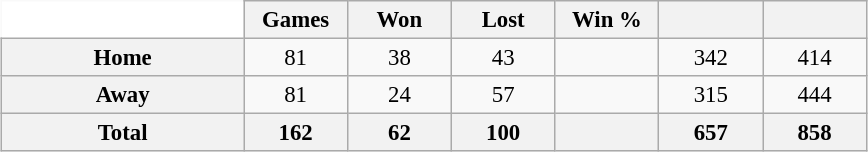<table class="wikitable" style="font-size:95%; text-align:center; width:38em; border:0;margin: 0.5em auto;">
<tr>
<td width="28%" style="background:#fff;border:0;"></td>
<th width="12%">Games</th>
<th width="12%">Won</th>
<th width="12%">Lost</th>
<th width="12%">Win %</th>
<th width="12%"></th>
<th width="12%"></th>
</tr>
<tr>
<th>Home</th>
<td>81</td>
<td>38</td>
<td>43</td>
<td></td>
<td>342</td>
<td>414</td>
</tr>
<tr>
<th>Away</th>
<td>81</td>
<td>24</td>
<td>57</td>
<td></td>
<td>315</td>
<td>444</td>
</tr>
<tr>
<th>Total</th>
<th>162</th>
<th>62</th>
<th>100</th>
<th></th>
<th>657</th>
<th>858</th>
</tr>
</table>
